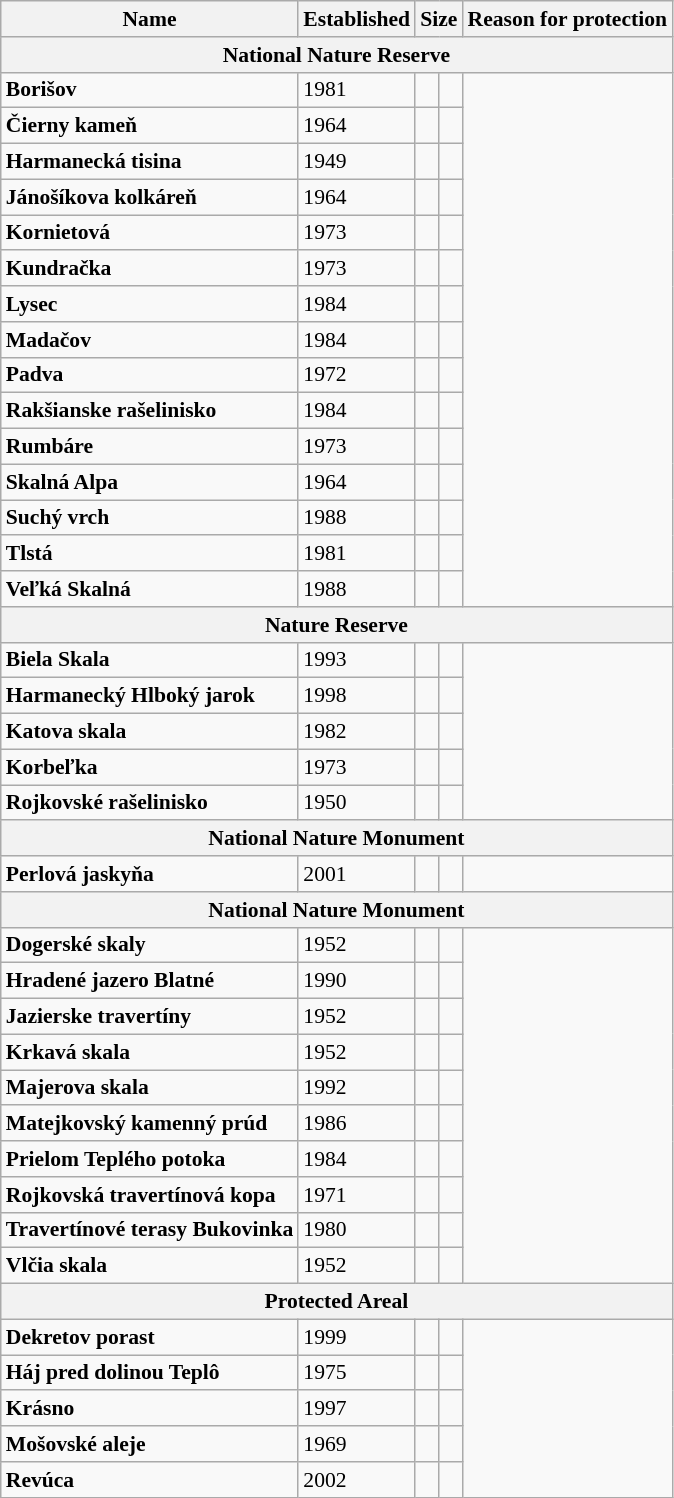<table class="wikitable" style="font-size: 90%">
<tr>
<th>Name</th>
<th>Established</th>
<th colspan=2>Size</th>
<th>Reason for protection</th>
</tr>
<tr>
<th colspan=5>National Nature Reserve</th>
</tr>
<tr>
<td><strong>Borišov</strong></td>
<td>1981</td>
<td></td>
<td></td>
</tr>
<tr>
<td><strong>Čierny kameň</strong></td>
<td>1964</td>
<td></td>
<td></td>
</tr>
<tr>
<td><strong>Harmanecká tisina</strong></td>
<td>1949</td>
<td></td>
<td></td>
</tr>
<tr>
<td><strong>Jánošíkova kolkáreň</strong></td>
<td>1964</td>
<td></td>
<td></td>
</tr>
<tr>
<td><strong>Kornietová</strong></td>
<td>1973</td>
<td></td>
<td></td>
</tr>
<tr>
<td><strong>Kundračka</strong></td>
<td>1973</td>
<td></td>
<td></td>
</tr>
<tr>
<td><strong>Lysec</strong></td>
<td>1984</td>
<td></td>
<td></td>
</tr>
<tr>
<td><strong>Madačov</strong></td>
<td>1984</td>
<td></td>
<td></td>
</tr>
<tr>
<td><strong>Padva</strong></td>
<td>1972</td>
<td></td>
<td></td>
</tr>
<tr>
<td><strong>Rakšianske rašelinisko</strong></td>
<td>1984</td>
<td></td>
<td></td>
</tr>
<tr>
<td><strong>Rumbáre</strong></td>
<td>1973</td>
<td></td>
<td></td>
</tr>
<tr>
<td><strong>Skalná Alpa</strong></td>
<td>1964</td>
<td></td>
<td></td>
</tr>
<tr>
<td><strong>Suchý vrch</strong></td>
<td>1988</td>
<td></td>
<td></td>
</tr>
<tr>
<td><strong>Tlstá</strong></td>
<td>1981</td>
<td></td>
<td></td>
</tr>
<tr>
<td><strong>Veľká Skalná</strong></td>
<td>1988</td>
<td></td>
<td></td>
</tr>
<tr>
<th colspan=5>Nature Reserve</th>
</tr>
<tr>
<td><strong>Biela Skala</strong></td>
<td>1993</td>
<td></td>
<td></td>
</tr>
<tr>
<td><strong>Harmanecký Hlboký jarok</strong></td>
<td>1998</td>
<td></td>
<td></td>
</tr>
<tr>
<td><strong>Katova skala</strong></td>
<td>1982</td>
<td></td>
<td></td>
</tr>
<tr>
<td><strong>Korbeľka</strong></td>
<td>1973</td>
<td></td>
<td></td>
</tr>
<tr>
<td><strong>Rojkovské rašelinisko</strong></td>
<td>1950</td>
<td></td>
<td></td>
</tr>
<tr>
<th colspan=5>National Nature Monument</th>
</tr>
<tr>
<td><strong>Perlová jaskyňa</strong></td>
<td>2001</td>
<td></td>
<td></td>
</tr>
<tr>
<th colspan=5>National Nature Monument</th>
</tr>
<tr>
<td><strong>Dogerské skaly</strong></td>
<td>1952</td>
<td></td>
<td></td>
</tr>
<tr>
<td><strong>Hradené jazero Blatné</strong></td>
<td>1990</td>
<td></td>
<td></td>
</tr>
<tr>
<td><strong>Jazierske travertíny</strong></td>
<td>1952</td>
<td></td>
<td></td>
</tr>
<tr>
<td><strong>Krkavá skala</strong></td>
<td>1952</td>
<td></td>
<td></td>
</tr>
<tr>
<td><strong>Majerova skala</strong></td>
<td>1992</td>
<td></td>
<td></td>
</tr>
<tr>
<td><strong>Matejkovský kamenný prúd</strong></td>
<td>1986</td>
<td></td>
<td></td>
</tr>
<tr>
<td><strong>Prielom Teplého potoka</strong></td>
<td>1984</td>
<td></td>
<td></td>
</tr>
<tr>
<td><strong>Rojkovská travertínová kopa</strong></td>
<td>1971</td>
<td></td>
<td></td>
</tr>
<tr>
<td><strong>Travertínové terasy Bukovinka</strong></td>
<td>1980</td>
<td></td>
<td></td>
</tr>
<tr>
<td><strong>Vlčia skala</strong></td>
<td>1952</td>
<td></td>
<td></td>
</tr>
<tr>
<th colspan=5>Protected Areal</th>
</tr>
<tr>
<td><strong>Dekretov porast</strong></td>
<td>1999</td>
<td></td>
<td></td>
</tr>
<tr>
<td><strong>Háj pred dolinou Teplô</strong></td>
<td>1975</td>
<td></td>
<td></td>
</tr>
<tr>
<td><strong>Krásno</strong></td>
<td>1997</td>
<td></td>
<td></td>
</tr>
<tr>
<td><strong>Mošovské aleje</strong></td>
<td>1969</td>
<td></td>
<td></td>
</tr>
<tr>
<td><strong>Revúca</strong></td>
<td>2002</td>
<td></td>
<td></td>
</tr>
</table>
